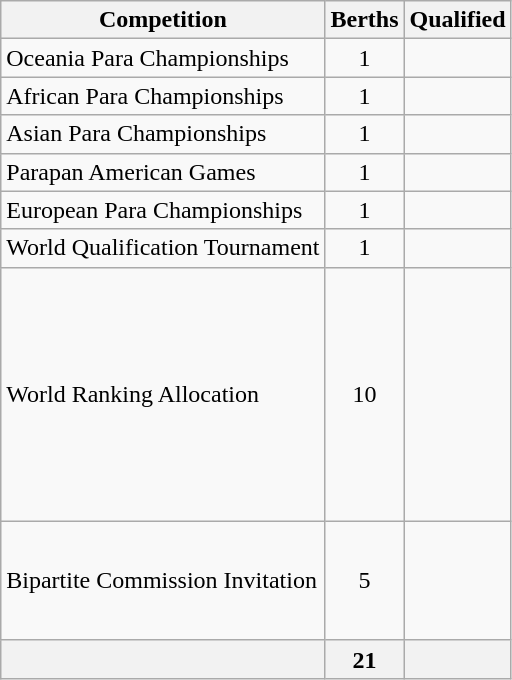<table class="wikitable">
<tr>
<th>Competition</th>
<th>Berths</th>
<th>Qualified</th>
</tr>
<tr>
<td>Oceania Para Championships</td>
<td align="center">1</td>
<td></td>
</tr>
<tr>
<td>African Para Championships</td>
<td align="center">1</td>
<td></td>
</tr>
<tr>
<td>Asian Para Championships</td>
<td align="center">1</td>
<td></td>
</tr>
<tr>
<td>Parapan American Games</td>
<td align="center">1</td>
<td></td>
</tr>
<tr>
<td>European Para Championships</td>
<td align="center">1</td>
<td></td>
</tr>
<tr>
<td>World Qualification Tournament</td>
<td align="center">1</td>
<td></td>
</tr>
<tr>
<td>World Ranking Allocation</td>
<td align="center">10</td>
<td><br><br><br><br><br><br><br><br><br></td>
</tr>
<tr>
<td>Bipartite Commission Invitation</td>
<td align="center">5</td>
<td><br><br><br><br></td>
</tr>
<tr>
<th></th>
<th>21</th>
<th></th>
</tr>
</table>
